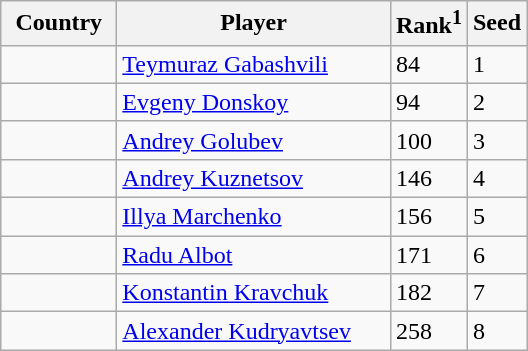<table class="sortable wikitable">
<tr>
<th width="70">Country</th>
<th width="175">Player</th>
<th>Rank<sup>1</sup></th>
<th>Seed</th>
</tr>
<tr>
<td></td>
<td><a href='#'>Teymuraz Gabashvili</a></td>
<td>84</td>
<td>1</td>
</tr>
<tr>
<td></td>
<td><a href='#'>Evgeny Donskoy</a></td>
<td>94</td>
<td>2</td>
</tr>
<tr>
<td></td>
<td><a href='#'>Andrey Golubev</a></td>
<td>100</td>
<td>3</td>
</tr>
<tr>
<td></td>
<td><a href='#'>Andrey Kuznetsov</a></td>
<td>146</td>
<td>4</td>
</tr>
<tr>
<td></td>
<td><a href='#'>Illya Marchenko</a></td>
<td>156</td>
<td>5</td>
</tr>
<tr>
<td></td>
<td><a href='#'>Radu Albot</a></td>
<td>171</td>
<td>6</td>
</tr>
<tr>
<td></td>
<td><a href='#'>Konstantin Kravchuk</a></td>
<td>182</td>
<td>7</td>
</tr>
<tr>
<td></td>
<td><a href='#'>Alexander Kudryavtsev</a></td>
<td>258</td>
<td>8</td>
</tr>
</table>
